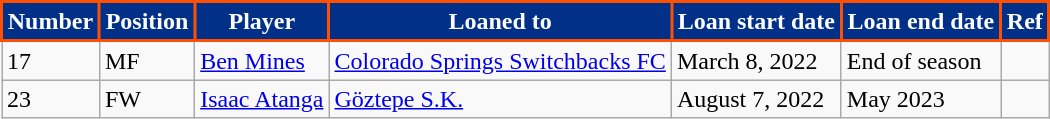<table class="wikitable sortable" style="text-align:left; font-size:100%;">
<tr>
<th style="background:#003087; color:#FFFFFF; border:2px solid #FE5000;" scope="col">Number</th>
<th style="background:#003087; color:#FFFFFF; border:2px solid #FE5000;" scope="col">Position</th>
<th style="background:#003087; color:#FFFFFF; border:2px solid #FE5000;" scope="col">Player</th>
<th style="background:#003087; color:#FFFFFF; border:2px solid #FE5000;" scope="col">Loaned to</th>
<th style="background:#003087; color:#FFFFFF; border:2px solid #FE5000;" scope="col">Loan start date</th>
<th style="background:#003087; color:#FFFFFF; border:2px solid #FE5000;" scope="col">Loan end date</th>
<th style="background:#003087; color:#FFFFFF; border:2px solid #FE5000;" scope="col">Ref</th>
</tr>
<tr>
<td>17</td>
<td>MF</td>
<td> <a href='#'>Ben Mines</a></td>
<td> <a href='#'>Colorado Springs Switchbacks FC</a></td>
<td>March 8, 2022</td>
<td>End of season</td>
<td></td>
</tr>
<tr>
<td>23</td>
<td>FW</td>
<td> <a href='#'>Isaac Atanga</a></td>
<td> <a href='#'>Göztepe S.K.</a></td>
<td>August 7, 2022</td>
<td>May 2023</td>
<td></td>
</tr>
</table>
